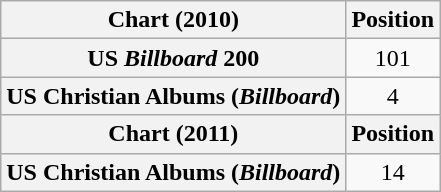<table class="wikitable plainrowheaders" style="text-align:center">
<tr>
<th scope="col">Chart (2010)</th>
<th scope="col">Position</th>
</tr>
<tr>
<th scope="row">US <em>Billboard</em> 200</th>
<td>101</td>
</tr>
<tr>
<th scope="row">US Christian Albums (<em>Billboard</em>)</th>
<td>4</td>
</tr>
<tr>
<th scope="col">Chart (2011)</th>
<th scope="col">Position</th>
</tr>
<tr>
<th scope="row">US Christian Albums (<em>Billboard</em>)</th>
<td>14</td>
</tr>
</table>
